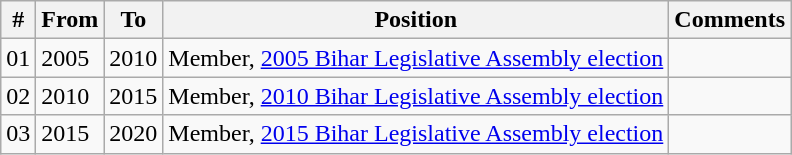<table class="wikitable sortable">
<tr>
<th>#</th>
<th>From</th>
<th>To</th>
<th>Position</th>
<th>Comments</th>
</tr>
<tr>
<td>01</td>
<td>2005</td>
<td>2010</td>
<td>Member, <a href='#'>2005 Bihar Legislative Assembly election</a></td>
<td></td>
</tr>
<tr>
<td>02</td>
<td>2010</td>
<td>2015</td>
<td>Member, <a href='#'>2010 Bihar Legislative Assembly election</a></td>
<td></td>
</tr>
<tr>
<td>03</td>
<td>2015</td>
<td>2020</td>
<td>Member, <a href='#'>2015 Bihar Legislative Assembly election</a></td>
<td></td>
</tr>
</table>
